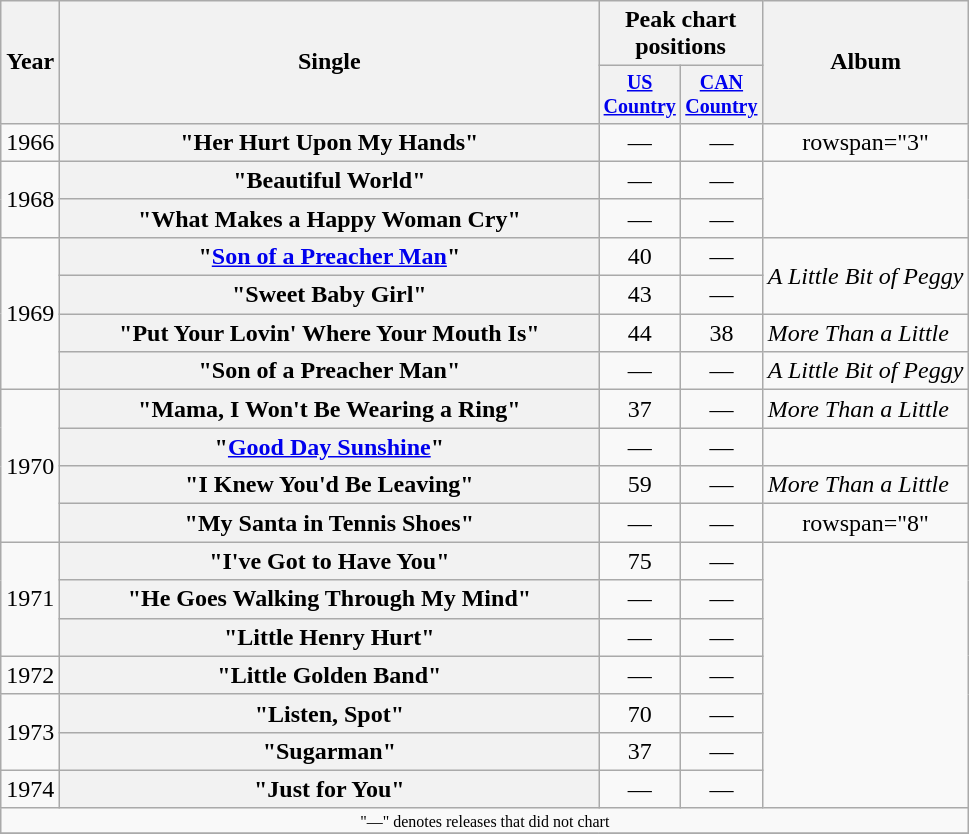<table class="wikitable plainrowheaders" style="text-align:center;">
<tr>
<th rowspan="2">Year</th>
<th rowspan="2" style="width:22em;">Single</th>
<th colspan="2">Peak chart<br>positions</th>
<th rowspan="2">Album</th>
</tr>
<tr style="font-size:smaller;">
<th width="45"><a href='#'>US Country</a></th>
<th width="45"><a href='#'>CAN Country</a></th>
</tr>
<tr>
<td>1966</td>
<th scope="row">"Her Hurt Upon My Hands"</th>
<td>—</td>
<td>—</td>
<td>rowspan="3" </td>
</tr>
<tr>
<td rowspan="2">1968</td>
<th scope="row">"Beautiful World"</th>
<td>—</td>
<td>—</td>
</tr>
<tr>
<th scope="row">"What Makes a Happy Woman Cry"</th>
<td>—</td>
<td>—</td>
</tr>
<tr>
<td rowspan="4">1969</td>
<th scope="row">"<a href='#'>Son of a Preacher Man</a>"</th>
<td>40</td>
<td>—</td>
<td rowspan="2" align="left"><em>A Little Bit of Peggy</em></td>
</tr>
<tr>
<th scope="row">"Sweet Baby Girl"</th>
<td>43</td>
<td>—</td>
</tr>
<tr>
<th scope="row">"Put Your Lovin' Where Your Mouth Is"</th>
<td>44</td>
<td>38</td>
<td align="left"><em>More Than a Little</em></td>
</tr>
<tr>
<th scope="row">"Son of a Preacher Man" </th>
<td>—</td>
<td>—</td>
<td align="left"><em>A Little Bit of Peggy</em></td>
</tr>
<tr>
<td rowspan="4">1970</td>
<th scope="row">"Mama, I Won't Be Wearing a Ring"</th>
<td>37</td>
<td>—</td>
<td align="left"><em>More Than a Little</em></td>
</tr>
<tr>
<th scope="row">"<a href='#'>Good Day Sunshine</a>" </th>
<td>—</td>
<td>—</td>
<td></td>
</tr>
<tr>
<th scope="row">"I Knew You'd Be Leaving"</th>
<td>59</td>
<td>—</td>
<td align="left"><em>More Than a Little</em></td>
</tr>
<tr>
<th scope="row">"My Santa in Tennis Shoes"</th>
<td>—</td>
<td>—</td>
<td>rowspan="8" </td>
</tr>
<tr>
<td rowspan="3">1971</td>
<th scope="row">"I've Got to Have You"</th>
<td>75</td>
<td>—</td>
</tr>
<tr>
<th scope="row">"He Goes Walking Through My Mind"</th>
<td>—</td>
<td>—</td>
</tr>
<tr>
<th scope="row">"Little Henry Hurt"</th>
<td>—</td>
<td>—</td>
</tr>
<tr>
<td>1972</td>
<th scope="row">"Little Golden Band"</th>
<td>—</td>
<td>—</td>
</tr>
<tr>
<td rowspan="2">1973</td>
<th scope="row">"Listen, Spot"</th>
<td>70</td>
<td>—</td>
</tr>
<tr>
<th scope="row">"Sugarman"</th>
<td>37</td>
<td>—</td>
</tr>
<tr>
<td>1974</td>
<th scope="row">"Just for You"</th>
<td>—</td>
<td>—</td>
</tr>
<tr>
<td colspan="5" style="font-size:8pt">"—" denotes releases that did not chart</td>
</tr>
<tr>
</tr>
</table>
